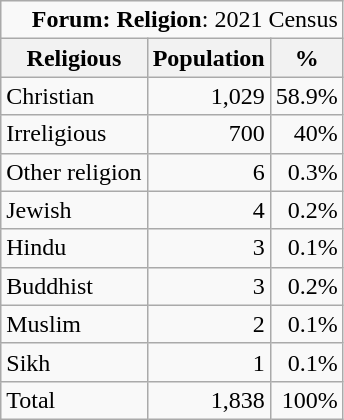<table class="wikitable">
<tr>
<td colspan="14" style="text-align:right;"><strong>Forum: Religion</strong>: 2021 Census</td>
</tr>
<tr>
<th>Religious</th>
<th>Population</th>
<th>%</th>
</tr>
<tr>
<td>Christian</td>
<td style="text-align:right;">1,029</td>
<td style="text-align:right;">58.9%</td>
</tr>
<tr>
<td>Irreligious</td>
<td style="text-align:right;">700</td>
<td style="text-align:right;">40%</td>
</tr>
<tr>
<td>Other religion</td>
<td style="text-align:right;">6</td>
<td style="text-align:right;">0.3%</td>
</tr>
<tr>
<td>Jewish</td>
<td style="text-align:right;">4</td>
<td style="text-align:right;">0.2%</td>
</tr>
<tr>
<td>Hindu</td>
<td style="text-align:right;">3</td>
<td style="text-align:right;">0.1%</td>
</tr>
<tr>
<td>Buddhist</td>
<td style="text-align:right;">3</td>
<td style="text-align:right;">0.2%</td>
</tr>
<tr>
<td>Muslim</td>
<td style="text-align:right;">2</td>
<td style="text-align:right;">0.1%</td>
</tr>
<tr>
<td>Sikh</td>
<td style="text-align:right;">1</td>
<td style="text-align:right;">0.1%</td>
</tr>
<tr>
<td>Total</td>
<td style="text-align:right;">1,838</td>
<td style="text-align:right;">100%</td>
</tr>
</table>
